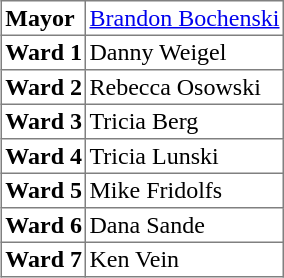<table class="toccolours" border="1" cellpadding="2" cellspacing="0" style="border-collapse: collapse; float:right; margin: .5em;">
<tr>
<td><strong>Mayor</strong></td>
<td><a href='#'>Brandon Bochenski</a></td>
</tr>
<tr>
<td><strong>Ward 1</strong></td>
<td>Danny Weigel</td>
</tr>
<tr>
<td><strong>Ward 2</strong></td>
<td>Rebecca Osowski</td>
</tr>
<tr>
<td><strong>Ward 3</strong></td>
<td>Tricia Berg</td>
</tr>
<tr>
<td><strong>Ward 4</strong></td>
<td>Tricia Lunski</td>
</tr>
<tr>
<td><strong>Ward 5</strong></td>
<td>Mike Fridolfs</td>
</tr>
<tr>
<td><strong>Ward 6</strong></td>
<td>Dana Sande</td>
</tr>
<tr>
<td><strong>Ward 7</strong></td>
<td>Ken Vein</td>
</tr>
</table>
